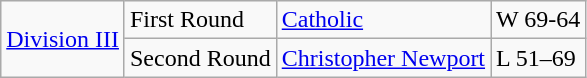<table class="wikitable">
<tr>
<td rowspan="2"><a href='#'>Division III</a></td>
<td>First Round</td>
<td><a href='#'>Catholic</a></td>
<td>W 69-64</td>
</tr>
<tr>
<td>Second Round</td>
<td><a href='#'>Christopher Newport</a></td>
<td>L 51–69</td>
</tr>
</table>
